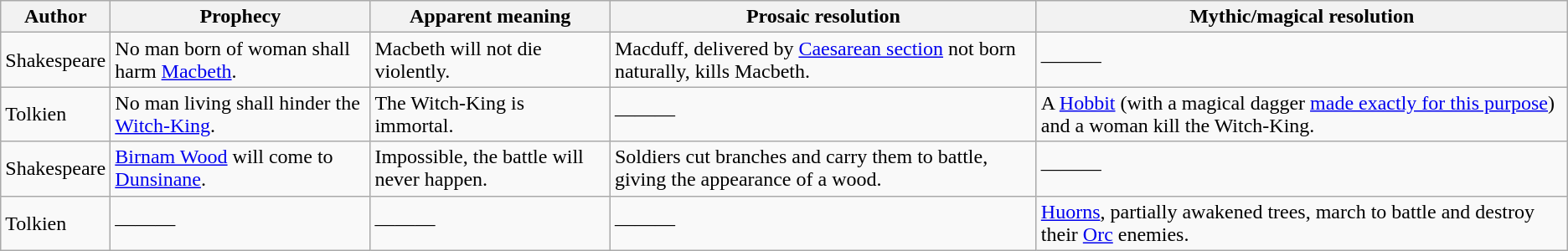<table class="wikitable">
<tr>
<th>Author</th>
<th>Prophecy</th>
<th>Apparent meaning</th>
<th>Prosaic resolution</th>
<th>Mythic/magical resolution</th>
</tr>
<tr>
<td>Shakespeare</td>
<td>No man born of woman shall harm <a href='#'>Macbeth</a>.</td>
<td>Macbeth will not die violently.</td>
<td>Macduff, delivered by <a href='#'>Caesarean section</a> not born naturally, kills Macbeth.</td>
<td>———</td>
</tr>
<tr>
<td>Tolkien</td>
<td>No man living shall hinder the <a href='#'>Witch-King</a>.</td>
<td>The Witch-King is immortal.</td>
<td>———</td>
<td>A <a href='#'>Hobbit</a> (with a magical dagger <a href='#'>made exactly for this purpose</a>) and a woman kill the Witch-King.</td>
</tr>
<tr>
<td>Shakespeare</td>
<td><a href='#'>Birnam Wood</a> will come to <a href='#'>Dunsinane</a>.</td>
<td>Impossible, the battle will never happen.</td>
<td>Soldiers cut branches and carry them to battle, giving the appearance of a wood.</td>
<td>———</td>
</tr>
<tr>
<td>Tolkien</td>
<td>———</td>
<td>———</td>
<td>———</td>
<td><a href='#'>Huorns</a>, partially awakened trees, march to battle and destroy their <a href='#'>Orc</a> enemies.</td>
</tr>
</table>
